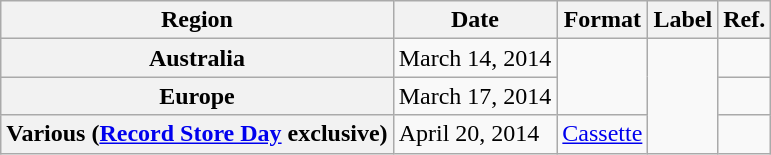<table class="wikitable plainrowheaders">
<tr>
<th scope="col">Region</th>
<th scope="col">Date</th>
<th scope="col">Format</th>
<th scope="col">Label</th>
<th scope="col">Ref.</th>
</tr>
<tr>
<th scope="row">Australia</th>
<td>March 14, 2014</td>
<td rowspan="2"></td>
<td rowspan="3"></td>
<td></td>
</tr>
<tr>
<th scope="row">Europe</th>
<td>March 17, 2014</td>
<td></td>
</tr>
<tr>
<th scope="row">Various (<a href='#'>Record Store Day</a> exclusive)</th>
<td>April 20, 2014</td>
<td scope="row"><a href='#'>Cassette</a></td>
<td></td>
</tr>
</table>
